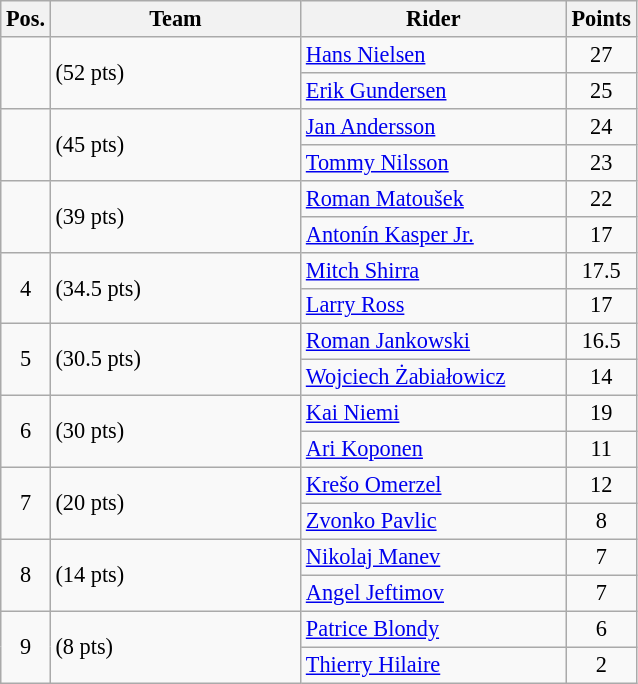<table class=wikitable style="font-size:93%;">
<tr>
<th width=25px>Pos.</th>
<th width=160px>Team</th>
<th width=170px>Rider</th>
<th width=40px>Points</th>
</tr>
<tr align=center >
<td rowspan=2 ></td>
<td rowspan=2 align=left> (52 pts)</td>
<td align=left><a href='#'>Hans Nielsen</a></td>
<td>27</td>
</tr>
<tr align=center >
<td align=left><a href='#'>Erik Gundersen</a></td>
<td>25</td>
</tr>
<tr align=center >
<td rowspan=2 ></td>
<td rowspan=2 align=left> (45 pts)</td>
<td align=left><a href='#'>Jan Andersson</a></td>
<td>24</td>
</tr>
<tr align=center >
<td align=left><a href='#'>Tommy Nilsson</a></td>
<td>23</td>
</tr>
<tr align=center >
<td rowspan=2 ></td>
<td rowspan=2 align=left> (39 pts)</td>
<td align=left><a href='#'>Roman Matoušek</a></td>
<td>22</td>
</tr>
<tr align=center >
<td align=left><a href='#'>Antonín Kasper Jr.</a></td>
<td>17</td>
</tr>
<tr align=center>
<td rowspan=2>4</td>
<td rowspan=2 align=left> (34.5 pts)</td>
<td align=left><a href='#'>Mitch Shirra</a></td>
<td>17.5</td>
</tr>
<tr align=center>
<td align=left><a href='#'>Larry Ross</a></td>
<td>17</td>
</tr>
<tr align=center>
<td rowspan=2>5</td>
<td rowspan=2 align=left> (30.5 pts)</td>
<td align=left><a href='#'>Roman Jankowski</a></td>
<td>16.5</td>
</tr>
<tr align=center>
<td align=left><a href='#'>Wojciech Żabiałowicz</a></td>
<td>14</td>
</tr>
<tr align=center>
<td rowspan=2>6</td>
<td rowspan=2 align=left> (30 pts)</td>
<td align=left><a href='#'>Kai Niemi</a></td>
<td>19</td>
</tr>
<tr align=center>
<td align=left><a href='#'>Ari Koponen</a></td>
<td>11</td>
</tr>
<tr align=center>
<td rowspan=2>7</td>
<td rowspan=2 align=left> (20 pts)</td>
<td align=left><a href='#'>Krešo Omerzel</a></td>
<td>12</td>
</tr>
<tr align=center>
<td align=left><a href='#'>Zvonko Pavlic</a></td>
<td>8</td>
</tr>
<tr align=center>
<td rowspan=2>8</td>
<td rowspan=2 align=left> (14 pts)</td>
<td align=left><a href='#'>Nikolaj Manev</a></td>
<td>7</td>
</tr>
<tr align=center>
<td align=left><a href='#'>Angel Jeftimov</a></td>
<td>7</td>
</tr>
<tr align=center>
<td rowspan=2>9</td>
<td rowspan=2 align=left> (8 pts)</td>
<td align=left><a href='#'>Patrice Blondy</a></td>
<td>6</td>
</tr>
<tr align=center>
<td align=left><a href='#'>Thierry Hilaire</a></td>
<td>2</td>
</tr>
</table>
